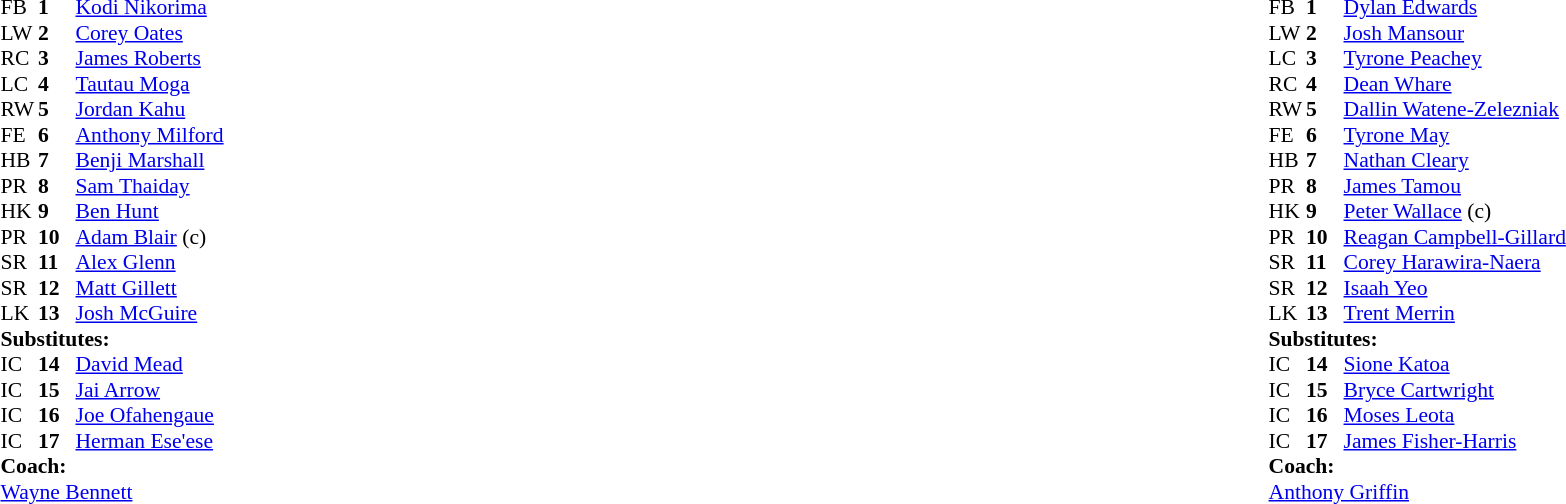<table width="100%" class="mw-collapsible mw-collapsed">
<tr>
<td valign="top" width="50%"><br><table cellspacing="0" cellpadding="0" style="font-size: 90%">
<tr>
<th width="25"></th>
<th width="25"></th>
</tr>
<tr>
<td>FB</td>
<td><strong>1</strong></td>
<td><a href='#'>Kodi Nikorima</a></td>
</tr>
<tr>
<td>LW</td>
<td><strong>2</strong></td>
<td><a href='#'>Corey Oates</a></td>
</tr>
<tr>
<td>RC</td>
<td><strong>3</strong></td>
<td><a href='#'>James Roberts</a></td>
</tr>
<tr>
<td>LC</td>
<td><strong>4</strong></td>
<td><a href='#'>Tautau Moga</a></td>
</tr>
<tr>
<td>RW</td>
<td><strong>5</strong></td>
<td><a href='#'>Jordan Kahu</a></td>
</tr>
<tr>
<td>FE</td>
<td><strong>6</strong></td>
<td><a href='#'>Anthony Milford</a></td>
</tr>
<tr>
<td>HB</td>
<td><strong>7</strong></td>
<td><a href='#'>Benji Marshall</a></td>
</tr>
<tr>
<td>PR</td>
<td><strong>8</strong></td>
<td><a href='#'>Sam Thaiday</a></td>
</tr>
<tr>
<td>HK</td>
<td><strong>9</strong></td>
<td><a href='#'>Ben Hunt</a></td>
</tr>
<tr>
<td>PR</td>
<td><strong>10</strong></td>
<td><a href='#'>Adam Blair</a> (c)</td>
</tr>
<tr>
<td>SR</td>
<td><strong>11</strong></td>
<td><a href='#'>Alex Glenn</a></td>
</tr>
<tr>
<td>SR</td>
<td><strong>12</strong></td>
<td><a href='#'>Matt Gillett</a></td>
</tr>
<tr>
<td>LK</td>
<td><strong>13</strong></td>
<td><a href='#'>Josh McGuire</a></td>
</tr>
<tr>
<td colspan="3"><strong>Substitutes:</strong></td>
</tr>
<tr>
<td>IC</td>
<td><strong>14</strong></td>
<td><a href='#'>David Mead</a></td>
</tr>
<tr>
<td>IC</td>
<td><strong>15</strong></td>
<td><a href='#'>Jai Arrow</a></td>
</tr>
<tr>
<td>IC</td>
<td><strong>16</strong></td>
<td><a href='#'>Joe Ofahengaue</a></td>
</tr>
<tr>
<td>IC</td>
<td><strong>17</strong></td>
<td><a href='#'>Herman Ese'ese</a></td>
</tr>
<tr>
<td colspan="3"><strong>Coach:</strong></td>
</tr>
<tr>
<td colspan="4"><a href='#'>Wayne Bennett</a></td>
</tr>
</table>
</td>
<td valign="top" width="50%"><br><table cellspacing="0" cellpadding="0" align="center" style="font-size: 90%">
<tr>
<th width="25"></th>
<th width="25"></th>
</tr>
<tr>
<td>FB</td>
<td><strong>1</strong></td>
<td><a href='#'>Dylan Edwards</a></td>
</tr>
<tr>
<td>LW</td>
<td><strong>2</strong></td>
<td><a href='#'>Josh Mansour</a></td>
</tr>
<tr>
<td>LC</td>
<td><strong>3</strong></td>
<td><a href='#'>Tyrone Peachey</a></td>
</tr>
<tr>
<td>RC</td>
<td><strong>4</strong></td>
<td><a href='#'>Dean Whare</a></td>
</tr>
<tr>
<td>RW</td>
<td><strong>5</strong></td>
<td><a href='#'>Dallin Watene-Zelezniak</a></td>
</tr>
<tr>
<td>FE</td>
<td><strong>6</strong></td>
<td><a href='#'>Tyrone May</a></td>
</tr>
<tr>
<td>HB</td>
<td><strong>7</strong></td>
<td><a href='#'>Nathan Cleary</a></td>
</tr>
<tr>
<td>PR</td>
<td><strong>8</strong></td>
<td><a href='#'>James Tamou</a></td>
</tr>
<tr>
<td>HK</td>
<td><strong>9</strong></td>
<td><a href='#'>Peter Wallace</a> (c)</td>
</tr>
<tr>
<td>PR</td>
<td><strong>10</strong></td>
<td><a href='#'>Reagan Campbell-Gillard</a></td>
</tr>
<tr>
<td>SR</td>
<td><strong>11</strong></td>
<td><a href='#'>Corey Harawira-Naera</a></td>
</tr>
<tr>
<td>SR</td>
<td><strong>12</strong></td>
<td><a href='#'>Isaah Yeo</a></td>
</tr>
<tr>
<td>LK</td>
<td><strong>13</strong></td>
<td><a href='#'>Trent Merrin</a></td>
</tr>
<tr>
<td colspan="3"><strong>Substitutes:</strong></td>
</tr>
<tr>
<td>IC</td>
<td><strong>14</strong></td>
<td><a href='#'>Sione Katoa</a></td>
</tr>
<tr>
<td>IC</td>
<td><strong>15</strong></td>
<td><a href='#'>Bryce Cartwright</a></td>
</tr>
<tr>
<td>IC</td>
<td><strong>16</strong></td>
<td><a href='#'>Moses Leota</a></td>
</tr>
<tr>
<td>IC</td>
<td><strong>17</strong></td>
<td><a href='#'>James Fisher-Harris</a></td>
</tr>
<tr>
<td colspan="3"><strong>Coach:</strong></td>
</tr>
<tr>
<td colspan="4"><a href='#'>Anthony Griffin</a></td>
</tr>
</table>
</td>
</tr>
</table>
